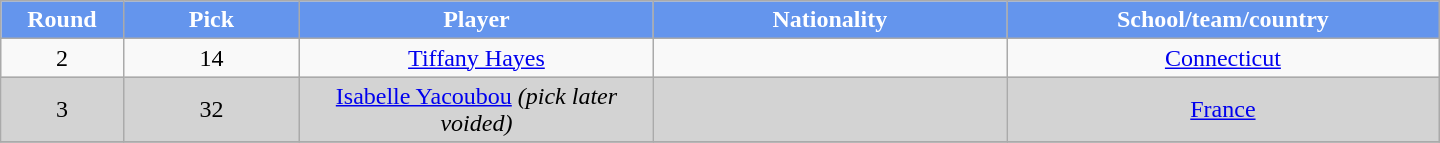<table class="wikitable" style="text-align:center; width:60em">
<tr>
<th style="background:#6495ED; color:white;" width="2%">Round</th>
<th style="background:#6495ED; color:white;" width="5%">Pick</th>
<th style="background:#6495ED; color:white;" width="10%">Player</th>
<th style="background:#6495ED; color:white;" width="10%">Nationality</th>
<th style="background:#6495ED; color:white;" width="10%">School/team/country</th>
</tr>
<tr>
<td>2</td>
<td>14</td>
<td><a href='#'>Tiffany Hayes</a></td>
<td></td>
<td><a href='#'>Connecticut</a></td>
</tr>
<tr bgcolor="lightgray">
<td>3</td>
<td>32</td>
<td><a href='#'>Isabelle Yacoubou</a> <em>(pick later voided)</em></td>
<td></td>
<td><a href='#'>France</a></td>
</tr>
<tr>
</tr>
</table>
